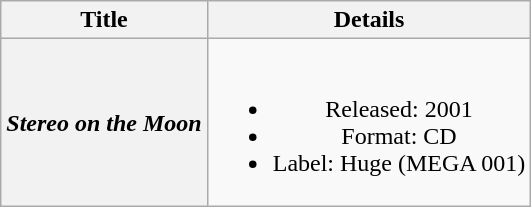<table class="wikitable plainrowheaders" style="text-align:center;" border="1">
<tr>
<th>Title</th>
<th>Details</th>
</tr>
<tr>
<th scope="row"><em>Stereo on the Moon</em></th>
<td><br><ul><li>Released: 2001</li><li>Format: CD</li><li>Label: Huge (MEGA 001)</li></ul></td>
</tr>
</table>
